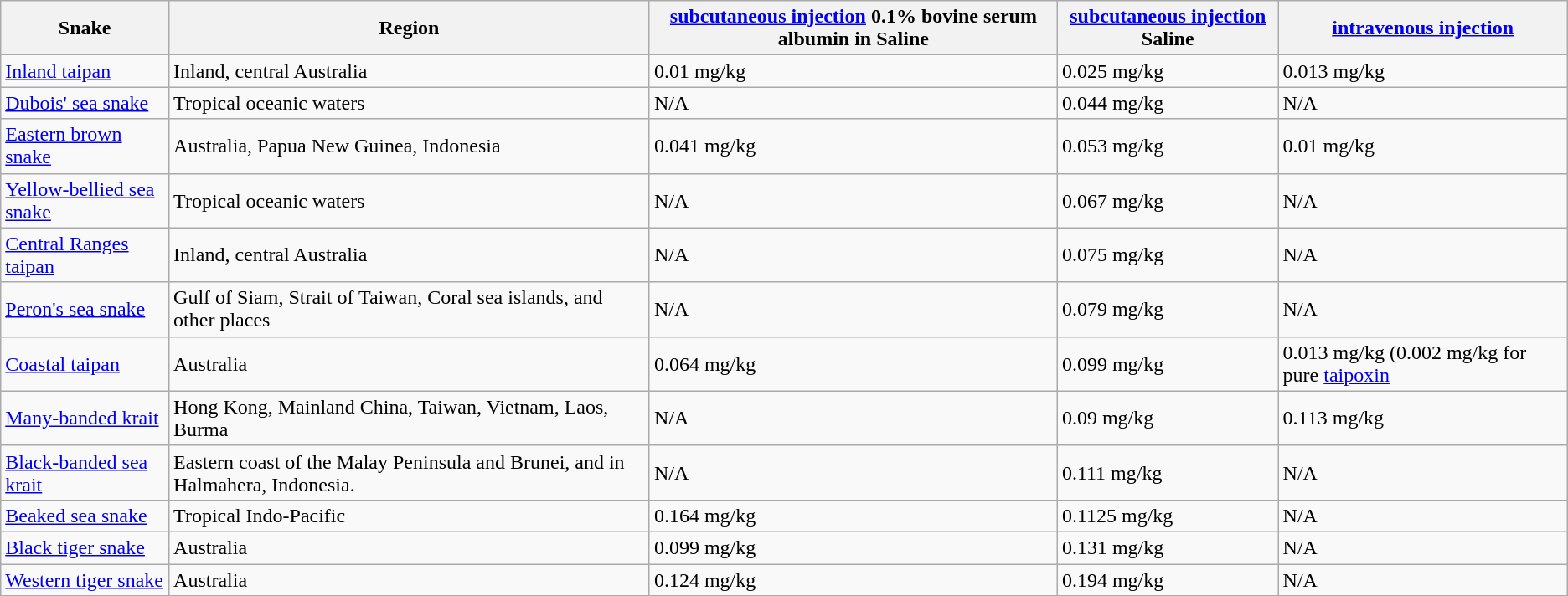<table class="wikitable sortable">
<tr>
<th><strong>Snake</strong></th>
<th><strong>Region</strong></th>
<th><strong><a href='#'>subcutaneous injection</a>  </strong> 0.1% bovine serum albumin in Saline</th>
<th><strong><a href='#'>subcutaneous injection</a>  </strong> Saline</th>
<th><strong><a href='#'>intravenous injection</a>  </strong></th>
</tr>
<tr>
<td><a href='#'>Inland taipan</a></td>
<td>Inland, central Australia</td>
<td>0.01 mg/kg</td>
<td>0.025 mg/kg</td>
<td>0.013 mg/kg</td>
</tr>
<tr>
<td><a href='#'>Dubois' sea snake</a></td>
<td>Tropical oceanic waters</td>
<td>N/A</td>
<td>0.044 mg/kg</td>
<td>N/A</td>
</tr>
<tr>
<td><a href='#'>Eastern brown snake</a></td>
<td>Australia, Papua New Guinea, Indonesia</td>
<td>0.041 mg/kg</td>
<td>0.053 mg/kg</td>
<td>0.01 mg/kg</td>
</tr>
<tr>
<td><a href='#'>Yellow-bellied sea snake</a></td>
<td>Tropical oceanic waters</td>
<td>N/A</td>
<td>0.067 mg/kg</td>
<td>N/A</td>
</tr>
<tr>
<td><a href='#'>Central Ranges taipan</a></td>
<td>Inland, central Australia</td>
<td>N/A</td>
<td>0.075 mg/kg</td>
<td>N/A</td>
</tr>
<tr>
<td><a href='#'>Peron's sea snake</a></td>
<td>Gulf of Siam, Strait of Taiwan, Coral sea islands, and other places</td>
<td>N/A</td>
<td>0.079 mg/kg</td>
<td>N/A</td>
</tr>
<tr>
<td><a href='#'>Coastal taipan</a></td>
<td>Australia</td>
<td>0.064 mg/kg</td>
<td>0.099 mg/kg</td>
<td>0.013 mg/kg (0.002 mg/kg for pure <a href='#'>taipoxin</a></td>
</tr>
<tr>
<td><a href='#'>Many-banded krait</a></td>
<td>Hong Kong, Mainland China, Taiwan, Vietnam, Laos, Burma</td>
<td>N/A</td>
<td>0.09 mg/kg</td>
<td>0.113 mg/kg</td>
</tr>
<tr>
<td><a href='#'>Black-banded sea krait</a></td>
<td>Eastern coast of the Malay Peninsula and Brunei, and in Halmahera, Indonesia.</td>
<td>N/A</td>
<td>0.111 mg/kg</td>
<td>N/A</td>
</tr>
<tr>
<td><a href='#'>Beaked sea snake</a></td>
<td>Tropical Indo-Pacific</td>
<td 0.173>0.164 mg/kg</td>
<td>0.1125 mg/kg</td>
<td>N/A</td>
</tr>
<tr>
<td><a href='#'>Black tiger snake</a></td>
<td>Australia</td>
<td>0.099 mg/kg</td>
<td>0.131 mg/kg</td>
<td>N/A</td>
</tr>
<tr>
<td><a href='#'>Western tiger snake</a></td>
<td>Australia</td>
<td>0.124 mg/kg</td>
<td>0.194 mg/kg</td>
<td>N/A</td>
</tr>
<tr>
</tr>
</table>
